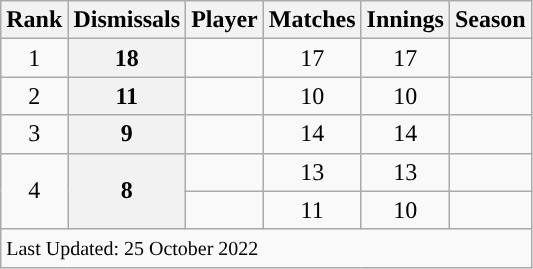<table class="wikitable">
<tr>
<th style="text-align:center;">Rank</th>
<th style="text-align:center;">Dismissals</th>
<th style="text-align:center;">Player</th>
<th style="text-align:center;">Matches</th>
<th style="text-align:center;">Innings</th>
<th style="text-align:center;">Season</th>
</tr>
<tr>
<td align=center>1</td>
<th scope=row style=text-align:center;>18</th>
<td></td>
<td align=center>17</td>
<td align=center>17</td>
<td></td>
</tr>
<tr>
<td align=center>2</td>
<th scope=row style=text-align:center;>11</th>
<td></td>
<td align=center>10</td>
<td align=center>10</td>
<td></td>
</tr>
<tr>
<td align=center>3</td>
<th scope=row style=text-align:center;>9</th>
<td></td>
<td align=center>14</td>
<td align=center>14</td>
<td></td>
</tr>
<tr>
<td align=center rowspan=2>4</td>
<th scope=row style=text-align:center; rowspan=2>8</th>
<td></td>
<td align=center>13</td>
<td align=center>13</td>
<td></td>
</tr>
<tr>
<td></td>
<td align=center>11</td>
<td align=center>10</td>
<td></td>
</tr>
<tr class=sortbottom>
<td colspan=6><small>Last Updated: 25 October 2022</small></td>
</tr>
</table>
